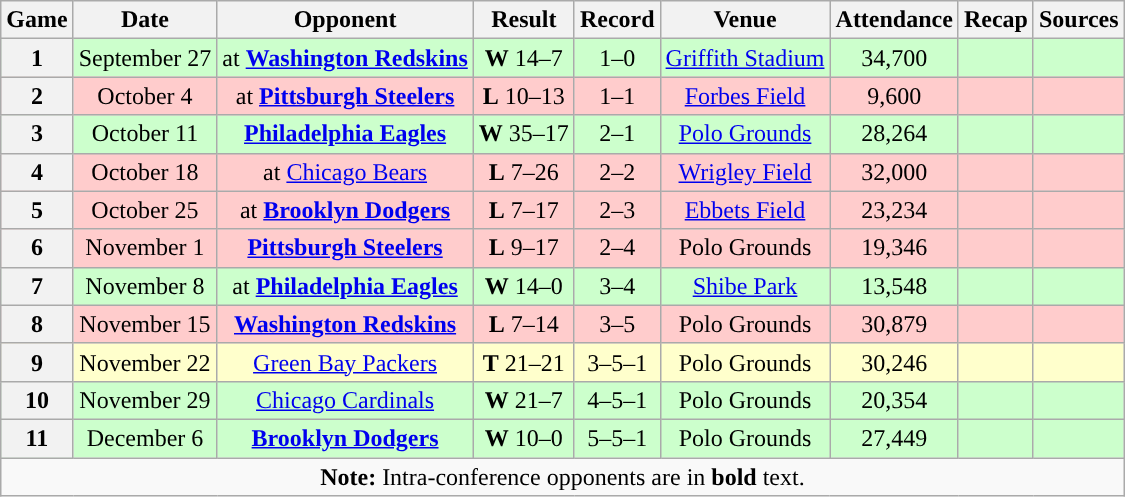<table class="wikitable" style="text-align:center">
<tr>
<th>Game</th>
<th>Date</th>
<th>Opponent</th>
<th>Result</th>
<th>Record</th>
<th>Venue</th>
<th>Attendance</th>
<th>Recap</th>
<th>Sources</th>
</tr>
<tr style="background:#cfc">
<th>1</th>
<td>September 27</td>
<td>at <strong><a href='#'>Washington Redskins</a></strong></td>
<td><strong>W</strong> 14–7</td>
<td>1–0</td>
<td><a href='#'>Griffith Stadium</a></td>
<td>34,700</td>
<td></td>
<td></td>
</tr>
<tr style="background:#fcc">
<th>2</th>
<td>October 4</td>
<td>at <strong><a href='#'>Pittsburgh Steelers</a></strong></td>
<td><strong>L</strong> 10–13</td>
<td>1–1</td>
<td><a href='#'>Forbes Field</a></td>
<td>9,600</td>
<td></td>
<td></td>
</tr>
<tr style="background:#cfc">
<th>3</th>
<td>October 11</td>
<td><strong><a href='#'>Philadelphia Eagles</a></strong></td>
<td><strong>W</strong> 35–17</td>
<td>2–1</td>
<td><a href='#'>Polo Grounds</a></td>
<td>28,264</td>
<td></td>
<td></td>
</tr>
<tr style="background:#fcc">
<th>4</th>
<td>October 18</td>
<td>at <a href='#'>Chicago Bears</a></td>
<td><strong>L</strong> 7–26</td>
<td>2–2</td>
<td><a href='#'>Wrigley Field</a></td>
<td>32,000</td>
<td></td>
<td></td>
</tr>
<tr style="background:#fcc">
<th>5</th>
<td>October 25</td>
<td>at <strong><a href='#'>Brooklyn Dodgers</a></strong></td>
<td><strong>L</strong> 7–17</td>
<td>2–3</td>
<td><a href='#'>Ebbets Field</a></td>
<td>23,234</td>
<td></td>
<td></td>
</tr>
<tr style="background:#fcc">
<th>6</th>
<td>November 1</td>
<td><strong><a href='#'>Pittsburgh Steelers</a></strong></td>
<td><strong>L</strong> 9–17</td>
<td>2–4</td>
<td>Polo Grounds</td>
<td>19,346</td>
<td></td>
<td></td>
</tr>
<tr style="background:#cfc">
<th>7</th>
<td>November 8</td>
<td>at <strong><a href='#'>Philadelphia Eagles</a></strong></td>
<td><strong>W</strong> 14–0</td>
<td>3–4</td>
<td><a href='#'>Shibe Park</a></td>
<td>13,548</td>
<td></td>
<td></td>
</tr>
<tr style="background:#fcc">
<th>8</th>
<td>November 15</td>
<td><strong><a href='#'>Washington Redskins</a></strong></td>
<td><strong>L</strong> 7–14</td>
<td>3–5</td>
<td>Polo Grounds</td>
<td>30,879</td>
<td></td>
<td></td>
</tr>
<tr style="background:#ffc">
<th>9</th>
<td>November 22</td>
<td><a href='#'>Green Bay Packers</a></td>
<td><strong>T</strong> 21–21</td>
<td>3–5–1</td>
<td>Polo Grounds</td>
<td>30,246</td>
<td></td>
<td></td>
</tr>
<tr style="background:#cfc">
<th>10</th>
<td>November 29</td>
<td><a href='#'>Chicago Cardinals</a></td>
<td><strong>W</strong> 21–7</td>
<td>4–5–1</td>
<td>Polo Grounds</td>
<td>20,354</td>
<td></td>
<td></td>
</tr>
<tr style="background:#cfc">
<th>11</th>
<td>December 6</td>
<td><strong><a href='#'>Brooklyn Dodgers</a></strong></td>
<td><strong>W</strong> 10–0</td>
<td>5–5–1</td>
<td>Polo Grounds</td>
<td>27,449</td>
<td></td>
<td></td>
</tr>
<tr>
<td colspan="10"><strong>Note:</strong> Intra-conference opponents are in <strong>bold</strong> text.</td>
</tr>
</table>
